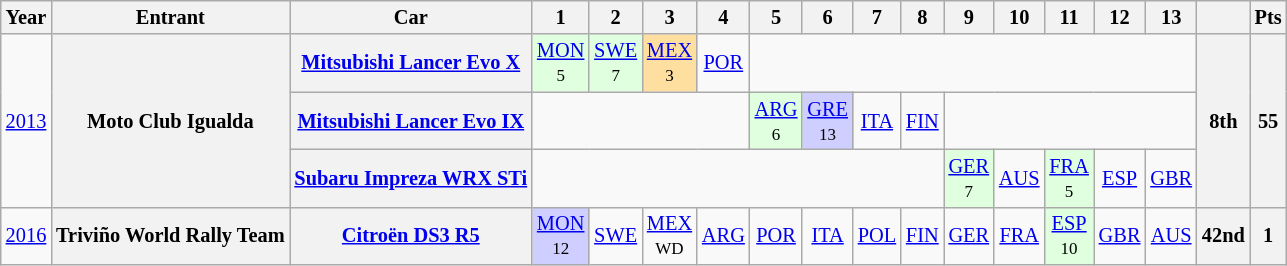<table class="wikitable" style="text-align:center; font-size:85%">
<tr>
<th>Year</th>
<th>Entrant</th>
<th>Car</th>
<th>1</th>
<th>2</th>
<th>3</th>
<th>4</th>
<th>5</th>
<th>6</th>
<th>7</th>
<th>8</th>
<th>9</th>
<th>10</th>
<th>11</th>
<th>12</th>
<th>13</th>
<th></th>
<th>Pts</th>
</tr>
<tr>
<td rowspan=3><a href='#'>2013</a></td>
<th rowspan=3 nowrap>Moto Club Igualda</th>
<th nowrap><a href='#'>Mitsubishi Lancer Evo X</a></th>
<td style="background:#DFFFDF;"><a href='#'>MON</a><br><small>5</small></td>
<td style="background:#DFFFDF;"><a href='#'>SWE</a><br><small>7</small></td>
<td style="background:#FFDF9F;"><a href='#'>MEX</a><br><small>3</small></td>
<td><a href='#'>POR</a></td>
<td colspan=9></td>
<th rowspan=3>8th</th>
<th rowspan=3>55</th>
</tr>
<tr>
<th nowrap><a href='#'>Mitsubishi Lancer Evo IX</a></th>
<td colspan=4></td>
<td style="background:#DFFFDF;"><a href='#'>ARG</a><br><small>6</small></td>
<td style="background:#CFCFFF;"><a href='#'>GRE</a><br><small>13</small></td>
<td><a href='#'>ITA</a></td>
<td><a href='#'>FIN</a></td>
<td colspan=5></td>
</tr>
<tr>
<th nowrap><a href='#'>Subaru Impreza WRX STi</a></th>
<td colspan=8></td>
<td style="background:#DFFFDF;"><a href='#'>GER</a><br><small>7</small></td>
<td><a href='#'>AUS</a></td>
<td style="background:#DFFFDF;"><a href='#'>FRA</a><br><small>5</small></td>
<td><a href='#'>ESP</a></td>
<td><a href='#'>GBR</a></td>
</tr>
<tr>
<td><a href='#'>2016</a></td>
<th nowrap>Triviño World Rally Team</th>
<th nowrap><a href='#'>Citroën DS3 R5</a></th>
<td style="background:#CFCFFF;"><a href='#'>MON</a><br><small>12</small></td>
<td><a href='#'>SWE</a></td>
<td><a href='#'>MEX</a><br><small>WD</small></td>
<td><a href='#'>ARG</a></td>
<td><a href='#'>POR</a></td>
<td><a href='#'>ITA</a></td>
<td><a href='#'>POL</a></td>
<td><a href='#'>FIN</a></td>
<td><a href='#'>GER</a></td>
<td><a href='#'>FRA</a></td>
<td style="background:#DFFFDF;"><a href='#'>ESP</a><br><small>10</small></td>
<td><a href='#'>GBR</a></td>
<td><a href='#'>AUS</a></td>
<th>42nd</th>
<th>1</th>
</tr>
</table>
